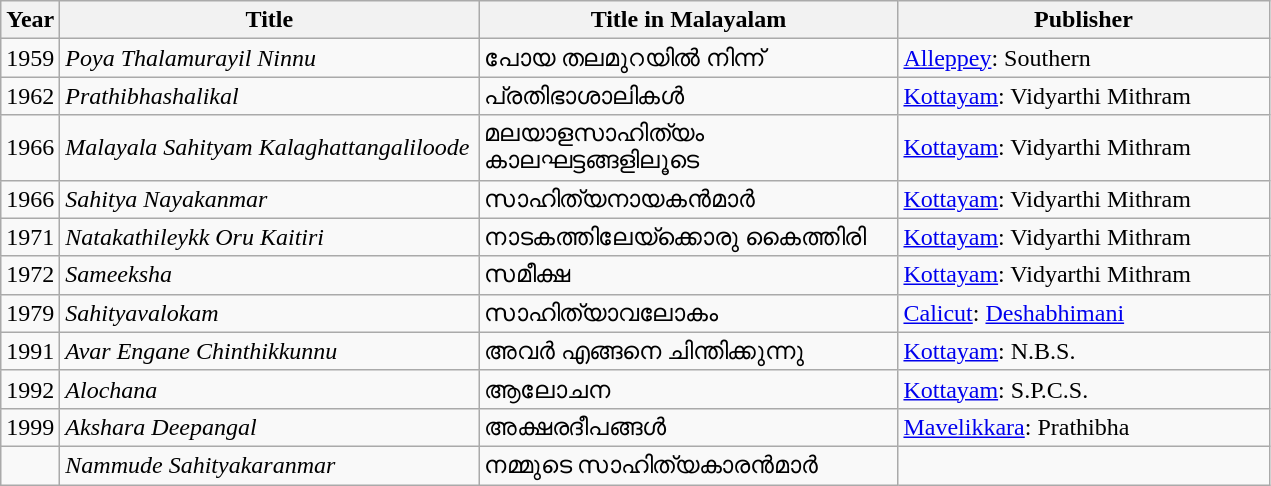<table class="wikitable">
<tr>
<th>Year</th>
<th ! style=width:17em>Title</th>
<th ! style=width:17em>Title in Malayalam</th>
<th ! style=width:15em>Publisher</th>
</tr>
<tr>
<td>1959</td>
<td><em>Poya Thalamurayil Ninnu</em></td>
<td>പോയ തലമുറയിൽ നിന്ന്‌</td>
<td><a href='#'>Alleppey</a>: Southern</td>
</tr>
<tr>
<td>1962</td>
<td><em>Prathibhashalikal</em></td>
<td>പ്രതിഭാശാലികൾ</td>
<td><a href='#'>Kottayam</a>: Vidyarthi Mithram</td>
</tr>
<tr>
<td>1966</td>
<td><em>Malayala Sahityam Kalaghattangaliloode</em></td>
<td>മലയാളസാഹിത്യം കാലഘട്ടങ്ങളിലൂടെ</td>
<td><a href='#'>Kottayam</a>: Vidyarthi Mithram</td>
</tr>
<tr>
<td>1966</td>
<td><em>Sahitya Nayakanmar</em></td>
<td>സാഹിത്യനായകന്‍മാര്‍</td>
<td><a href='#'>Kottayam</a>: Vidyarthi Mithram</td>
</tr>
<tr>
<td>1971</td>
<td><em>Natakathileykk Oru Kaitiri</em></td>
<td>നാടകത്തിലേയ്ക്കൊരു കൈത്തിരി</td>
<td><a href='#'>Kottayam</a>: Vidyarthi Mithram</td>
</tr>
<tr>
<td>1972</td>
<td><em>Sameeksha</em></td>
<td>സമീക്ഷ</td>
<td><a href='#'>Kottayam</a>: Vidyarthi Mithram</td>
</tr>
<tr>
<td>1979</td>
<td><em>Sahityavalokam</em></td>
<td>സാഹിത്യാവലോകം</td>
<td><a href='#'>Calicut</a>: <a href='#'>Deshabhimani</a></td>
</tr>
<tr>
<td>1991</td>
<td><em>Avar Engane Chinthikkunnu</em></td>
<td>അവർ എങ്ങനെ ചിന്തിക്കുന്നു</td>
<td><a href='#'>Kottayam</a>: N.B.S.</td>
</tr>
<tr>
<td>1992</td>
<td><em>Alochana</em></td>
<td>ആലോചന</td>
<td><a href='#'>Kottayam</a>: S.P.C.S.</td>
</tr>
<tr>
<td>1999</td>
<td><em>Akshara Deepangal</em></td>
<td>അക്ഷരദീപങ്ങൾ</td>
<td><a href='#'>Mavelikkara</a>: Prathibha</td>
</tr>
<tr>
<td></td>
<td><em>Nammude Sahityakaranmar</em></td>
<td>നമ്മുടെ സാഹിത്യകാരൻമാർ</td>
<td></td>
</tr>
</table>
